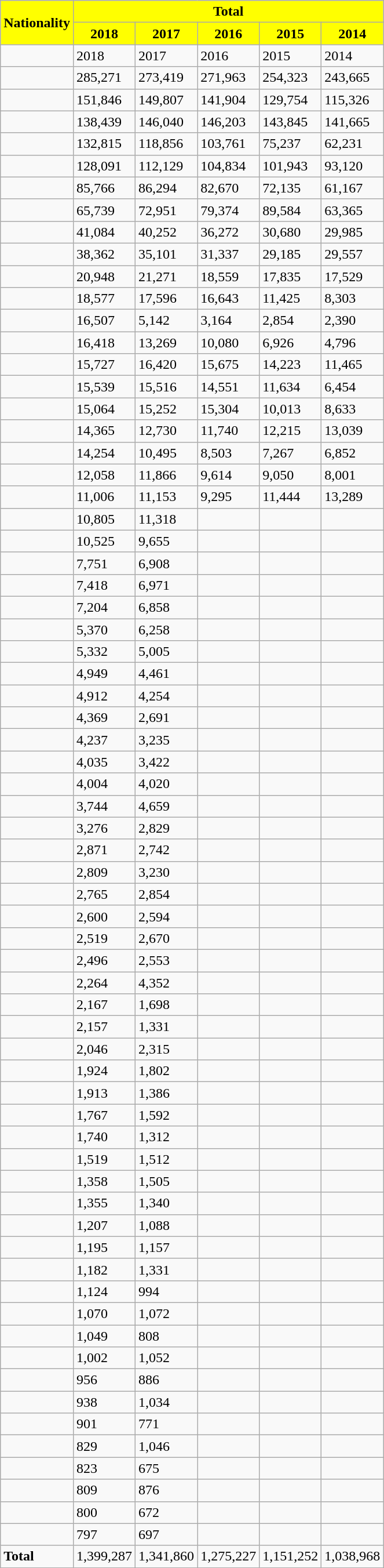<table class="wikitable sortable collapsible collapsed">
<tr>
<th rowspan=2  style=background:#FFFF00>Nationality</th>
<th colspan=5  style=background:#FFFF00>Total</th>
</tr>
<tr>
<th style=background:#FFFF00>2018</th>
<th style=background:#FFFF00>2017</th>
<th style=background:#FFFF00>2016</th>
<th style=background:#FFFF00>2015</th>
<th style=background:#FFFF00>2014</th>
</tr>
<tr>
<td></td>
<td>2018</td>
<td>2017</td>
<td>2016</td>
<td>2015</td>
<td>2014</td>
</tr>
<tr>
<td></td>
<td>285,271</td>
<td>273,419</td>
<td>271,963</td>
<td>254,323</td>
<td>243,665</td>
</tr>
<tr>
<td></td>
<td>151,846</td>
<td>149,807</td>
<td>141,904</td>
<td>129,754</td>
<td>115,326</td>
</tr>
<tr>
<td></td>
<td>138,439</td>
<td>146,040</td>
<td>146,203</td>
<td>143,845</td>
<td>141,665</td>
</tr>
<tr>
<td></td>
<td>132,815</td>
<td>118,856</td>
<td>103,761</td>
<td>75,237</td>
<td>62,231</td>
</tr>
<tr>
<td></td>
<td>128,091</td>
<td>112,129</td>
<td>104,834</td>
<td>101,943</td>
<td>93,120</td>
</tr>
<tr>
<td></td>
<td>85,766</td>
<td>86,294</td>
<td>82,670</td>
<td>72,135</td>
<td>61,167</td>
</tr>
<tr>
<td></td>
<td>65,739</td>
<td>72,951</td>
<td>79,374</td>
<td>89,584</td>
<td>63,365</td>
</tr>
<tr>
<td></td>
<td>41,084</td>
<td>40,252</td>
<td>36,272</td>
<td>30,680</td>
<td>29,985</td>
</tr>
<tr>
<td></td>
<td>38,362</td>
<td>35,101</td>
<td>31,337</td>
<td>29,185</td>
<td>29,557</td>
</tr>
<tr>
<td></td>
<td>20,948</td>
<td>21,271</td>
<td>18,559</td>
<td>17,835</td>
<td>17,529</td>
</tr>
<tr>
<td></td>
<td>18,577</td>
<td>17,596</td>
<td>16,643</td>
<td>11,425</td>
<td>8,303</td>
</tr>
<tr>
<td></td>
<td>16,507</td>
<td>5,142</td>
<td>3,164</td>
<td>2,854</td>
<td>2,390</td>
</tr>
<tr>
<td></td>
<td>16,418</td>
<td>13,269</td>
<td>10,080</td>
<td>6,926</td>
<td>4,796</td>
</tr>
<tr>
<td></td>
<td>15,727</td>
<td>16,420</td>
<td>15,675</td>
<td>14,223</td>
<td>11,465</td>
</tr>
<tr>
<td></td>
<td>15,539</td>
<td>15,516</td>
<td>14,551</td>
<td>11,634</td>
<td>6,454</td>
</tr>
<tr>
<td></td>
<td>15,064</td>
<td>15,252</td>
<td>15,304</td>
<td>10,013</td>
<td>8,633</td>
</tr>
<tr>
<td></td>
<td>14,365</td>
<td>12,730</td>
<td>11,740</td>
<td>12,215</td>
<td>13,039</td>
</tr>
<tr>
<td></td>
<td>14,254</td>
<td>10,495</td>
<td>8,503</td>
<td>7,267</td>
<td>6,852</td>
</tr>
<tr>
<td></td>
<td>12,058</td>
<td>11,866</td>
<td>9,614</td>
<td>9,050</td>
<td>8,001</td>
</tr>
<tr>
<td></td>
<td>11,006</td>
<td>11,153</td>
<td>9,295</td>
<td>11,444</td>
<td>13,289</td>
</tr>
<tr>
<td></td>
<td>10,805</td>
<td>11,318</td>
<td></td>
<td></td>
<td></td>
</tr>
<tr>
<td></td>
<td>10,525</td>
<td>9,655</td>
<td></td>
<td></td>
<td></td>
</tr>
<tr>
<td></td>
<td>7,751</td>
<td>6,908</td>
<td></td>
<td></td>
<td></td>
</tr>
<tr>
<td></td>
<td>7,418</td>
<td>6,971</td>
<td></td>
<td></td>
<td></td>
</tr>
<tr>
<td></td>
<td>7,204</td>
<td>6,858</td>
<td></td>
<td></td>
<td></td>
</tr>
<tr>
<td></td>
<td>5,370</td>
<td>6,258</td>
<td></td>
<td></td>
<td></td>
</tr>
<tr>
<td></td>
<td>5,332</td>
<td>5,005</td>
<td></td>
<td></td>
<td></td>
</tr>
<tr>
<td></td>
<td>4,949</td>
<td>4,461</td>
<td></td>
<td></td>
<td></td>
</tr>
<tr>
<td></td>
<td>4,912</td>
<td>4,254</td>
<td></td>
<td></td>
<td></td>
</tr>
<tr>
<td></td>
<td>4,369</td>
<td>2,691</td>
<td></td>
<td></td>
<td></td>
</tr>
<tr>
<td></td>
<td>4,237</td>
<td>3,235</td>
<td></td>
<td></td>
<td></td>
</tr>
<tr>
<td></td>
<td>4,035</td>
<td>3,422</td>
<td></td>
<td></td>
<td></td>
</tr>
<tr>
<td></td>
<td>4,004</td>
<td>4,020</td>
<td></td>
<td></td>
<td></td>
</tr>
<tr>
<td></td>
<td>3,744</td>
<td>4,659</td>
<td></td>
<td></td>
<td></td>
</tr>
<tr>
<td></td>
<td>3,276</td>
<td>2,829</td>
<td></td>
<td></td>
<td></td>
</tr>
<tr>
<td></td>
<td>2,871</td>
<td>2,742</td>
<td></td>
<td></td>
<td></td>
</tr>
<tr>
<td></td>
<td>2,809</td>
<td>3,230</td>
<td></td>
<td></td>
<td></td>
</tr>
<tr>
<td></td>
<td>2,765</td>
<td>2,854</td>
<td></td>
<td></td>
<td></td>
</tr>
<tr>
<td></td>
<td>2,600</td>
<td>2,594</td>
<td></td>
<td></td>
<td></td>
</tr>
<tr>
<td></td>
<td>2,519</td>
<td>2,670</td>
<td></td>
<td></td>
<td></td>
</tr>
<tr>
<td></td>
<td>2,496</td>
<td>2,553</td>
<td></td>
<td></td>
<td></td>
</tr>
<tr>
<td></td>
<td>2,264</td>
<td>4,352</td>
<td></td>
<td></td>
<td></td>
</tr>
<tr>
<td></td>
<td>2,167</td>
<td>1,698</td>
<td></td>
<td></td>
<td></td>
</tr>
<tr>
<td></td>
<td>2,157</td>
<td>1,331</td>
<td></td>
<td></td>
<td></td>
</tr>
<tr>
<td></td>
<td>2,046</td>
<td>2,315</td>
<td></td>
<td></td>
<td></td>
</tr>
<tr>
<td></td>
<td>1,924</td>
<td>1,802</td>
<td></td>
<td></td>
<td></td>
</tr>
<tr>
<td></td>
<td>1,913</td>
<td>1,386</td>
<td></td>
<td></td>
<td></td>
</tr>
<tr>
<td></td>
<td>1,767</td>
<td>1,592</td>
<td></td>
<td></td>
<td></td>
</tr>
<tr>
<td></td>
<td>1,740</td>
<td>1,312</td>
<td></td>
<td></td>
<td></td>
</tr>
<tr>
<td></td>
<td>1,519</td>
<td>1,512</td>
<td></td>
<td></td>
<td></td>
</tr>
<tr>
<td></td>
<td>1,358</td>
<td>1,505</td>
<td></td>
<td></td>
<td></td>
</tr>
<tr>
<td></td>
<td>1,355</td>
<td>1,340</td>
<td></td>
<td></td>
<td></td>
</tr>
<tr>
<td></td>
<td>1,207</td>
<td>1,088</td>
<td></td>
<td></td>
<td></td>
</tr>
<tr>
<td></td>
<td>1,195</td>
<td>1,157</td>
<td></td>
<td></td>
<td></td>
</tr>
<tr>
<td></td>
<td>1,182</td>
<td>1,331</td>
<td></td>
<td></td>
<td></td>
</tr>
<tr>
<td></td>
<td>1,124</td>
<td>994</td>
<td></td>
<td></td>
<td></td>
</tr>
<tr>
<td></td>
<td>1,070</td>
<td>1,072</td>
<td></td>
<td></td>
<td></td>
</tr>
<tr>
<td></td>
<td>1,049</td>
<td>808</td>
<td></td>
<td></td>
<td></td>
</tr>
<tr>
<td></td>
<td>1,002</td>
<td>1,052</td>
<td></td>
<td></td>
<td></td>
</tr>
<tr>
<td></td>
<td>956</td>
<td>886</td>
<td></td>
<td></td>
<td></td>
</tr>
<tr>
<td></td>
<td>938</td>
<td>1,034</td>
<td></td>
<td></td>
<td></td>
</tr>
<tr>
<td></td>
<td>901</td>
<td>771</td>
<td></td>
<td></td>
<td></td>
</tr>
<tr>
<td></td>
<td>829</td>
<td>1,046</td>
<td></td>
<td></td>
<td></td>
</tr>
<tr>
<td></td>
<td>823</td>
<td>675</td>
<td></td>
<td></td>
<td></td>
</tr>
<tr>
<td></td>
<td>809</td>
<td>876</td>
<td></td>
<td></td>
<td></td>
</tr>
<tr>
<td></td>
<td>800</td>
<td>672</td>
<td></td>
<td></td>
<td></td>
</tr>
<tr>
<td></td>
<td>797</td>
<td>697</td>
<td></td>
<td></td>
<td></td>
</tr>
<tr>
<td><strong>Total</strong></td>
<td>1,399,287</td>
<td>1,341,860</td>
<td>1,275,227</td>
<td>1,151,252</td>
<td>1,038,968</td>
</tr>
</table>
